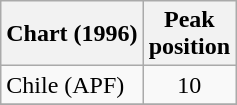<table class="wikitable">
<tr>
<th align="left">Chart (1996)</th>
<th align="left">Peak<br>position</th>
</tr>
<tr>
<td align="left">Chile (APF)</td>
<td align="center">10</td>
</tr>
<tr>
</tr>
</table>
